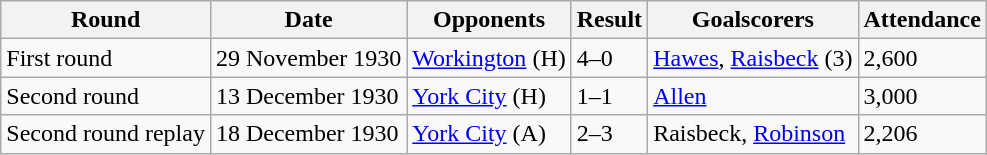<table class="wikitable">
<tr>
<th>Round</th>
<th>Date</th>
<th>Opponents</th>
<th>Result</th>
<th>Goalscorers</th>
<th>Attendance</th>
</tr>
<tr>
<td>First round</td>
<td>29 November 1930</td>
<td><a href='#'>Workington</a> (H)</td>
<td>4–0</td>
<td><a href='#'>Hawes</a>, <a href='#'>Raisbeck</a> (3)</td>
<td>2,600</td>
</tr>
<tr>
<td>Second round</td>
<td>13 December 1930</td>
<td><a href='#'>York City</a> (H)</td>
<td>1–1</td>
<td><a href='#'>Allen</a></td>
<td>3,000</td>
</tr>
<tr>
<td>Second round replay</td>
<td>18 December 1930</td>
<td><a href='#'>York City</a> (A)</td>
<td>2–3</td>
<td>Raisbeck, <a href='#'>Robinson</a></td>
<td>2,206</td>
</tr>
</table>
